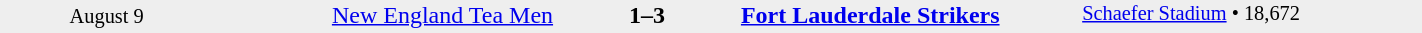<table cellspacing="0" style="width: 75%; background: #eeeeee">
<tr>
<td style=font-size:85% align=center rowspan=3 width=15%>August 9</td>
<td width=24% align=right><a href='#'>New England Tea Men</a></td>
<td align=center width=13%><strong>1–3</strong></td>
<td width=24%><strong><a href='#'>Fort Lauderdale Strikers</a></strong></td>
<td style=font-size:85% rowspan=3 valign=top><a href='#'>Schaefer Stadium</a> • 18,672</td>
</tr>
<tr style=font-size:85%>
<td align=right valign=top></td>
<td valign=top></td>
<td align=left valign=top></td>
</tr>
</table>
